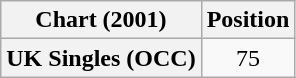<table class="wikitable plainrowheaders" style="text-align:center">
<tr>
<th scope="col">Chart (2001)</th>
<th scope="col">Position</th>
</tr>
<tr>
<th scope="row">UK Singles (OCC)</th>
<td>75</td>
</tr>
</table>
